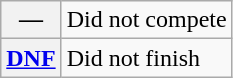<table class="wikitable">
<tr>
<th scope="row">—</th>
<td>Did not compete</td>
</tr>
<tr>
<th scope="row"><a href='#'>DNF</a></th>
<td>Did not finish</td>
</tr>
</table>
